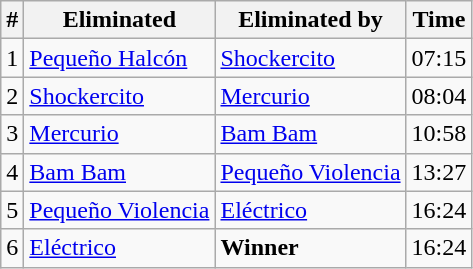<table class="wikitable sortable">
<tr>
<th>#</th>
<th>Eliminated</th>
<th>Eliminated by</th>
<th>Time</th>
</tr>
<tr>
<td>1</td>
<td><a href='#'>Pequeño Halcón</a></td>
<td><a href='#'>Shockercito</a></td>
<td>07:15</td>
</tr>
<tr>
<td>2</td>
<td><a href='#'>Shockercito</a></td>
<td><a href='#'>Mercurio</a></td>
<td>08:04</td>
</tr>
<tr>
<td>3</td>
<td><a href='#'>Mercurio</a></td>
<td><a href='#'>Bam Bam</a></td>
<td>10:58</td>
</tr>
<tr>
<td>4</td>
<td><a href='#'>Bam Bam</a></td>
<td><a href='#'>Pequeño Violencia</a></td>
<td>13:27</td>
</tr>
<tr>
<td>5</td>
<td><a href='#'>Pequeño Violencia</a></td>
<td><a href='#'>Eléctrico</a></td>
<td>16:24</td>
</tr>
<tr>
<td>6</td>
<td><a href='#'>Eléctrico</a></td>
<td><strong>Winner</strong></td>
<td>16:24</td>
</tr>
</table>
